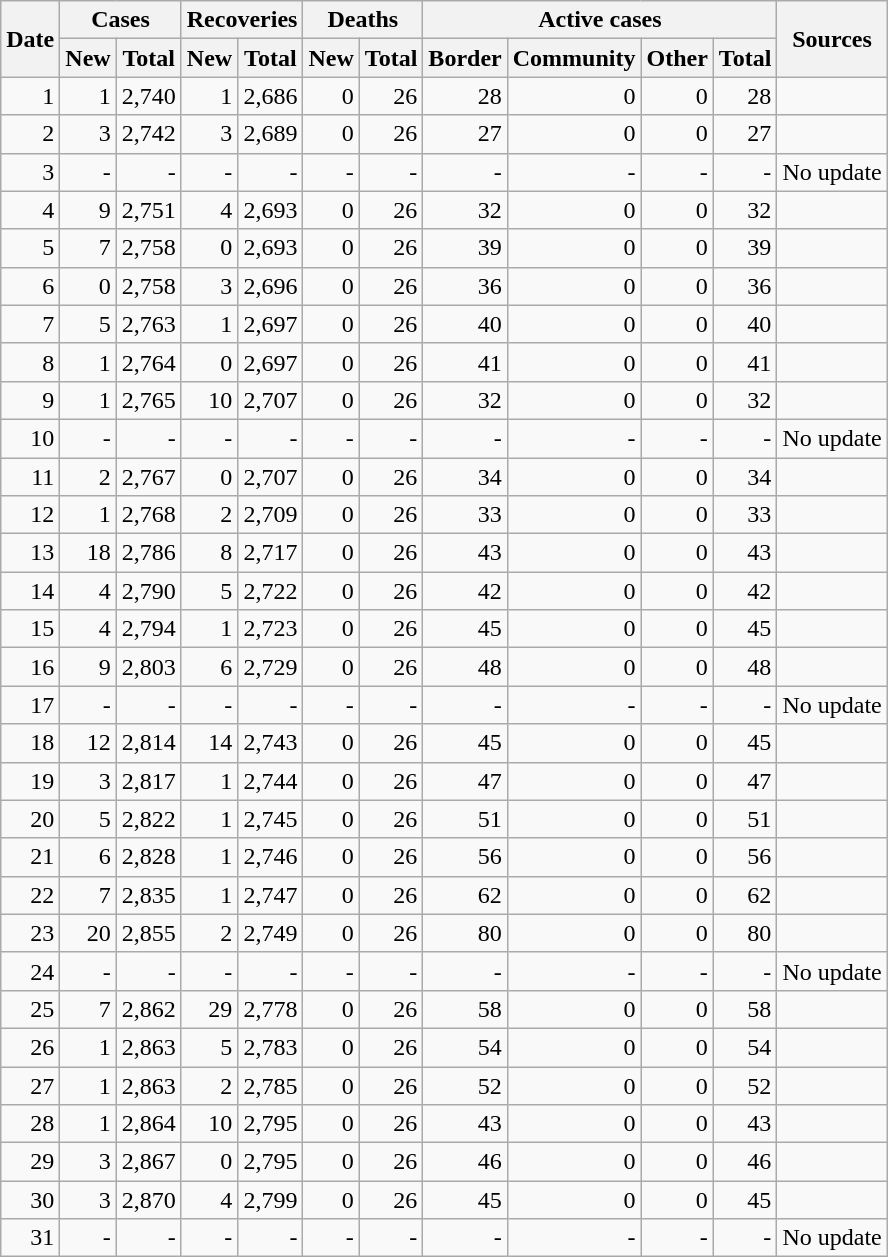<table class="wikitable sortable mw-collapsible mw-collapsed sticky-header-multi sort-under" style="text-align:right;">
<tr>
<th rowspan=2>Date</th>
<th colspan=2>Cases</th>
<th colspan=2>Recoveries</th>
<th colspan=2>Deaths</th>
<th colspan=4>Active cases</th>
<th rowspan=2 class="unsortable">Sources</th>
</tr>
<tr>
<th>New</th>
<th>Total</th>
<th>New</th>
<th>Total</th>
<th>New</th>
<th>Total</th>
<th>Border</th>
<th>Community</th>
<th>Other</th>
<th>Total</th>
</tr>
<tr>
<td>1</td>
<td>1</td>
<td>2,740</td>
<td>1</td>
<td>2,686</td>
<td>0</td>
<td>26</td>
<td>28</td>
<td>0</td>
<td>0</td>
<td>28</td>
<td></td>
</tr>
<tr>
<td>2</td>
<td>3</td>
<td>2,742</td>
<td>3</td>
<td>2,689</td>
<td>0</td>
<td>26</td>
<td>27</td>
<td>0</td>
<td>0</td>
<td>27</td>
<td></td>
</tr>
<tr>
<td>3</td>
<td>-</td>
<td>-</td>
<td>-</td>
<td>-</td>
<td>-</td>
<td>-</td>
<td>-</td>
<td>-</td>
<td>-</td>
<td>-</td>
<td>No update</td>
</tr>
<tr>
<td>4</td>
<td>9</td>
<td>2,751</td>
<td>4</td>
<td>2,693</td>
<td>0</td>
<td>26</td>
<td>32</td>
<td>0</td>
<td>0</td>
<td>32</td>
<td></td>
</tr>
<tr>
<td>5</td>
<td>7</td>
<td>2,758</td>
<td>0</td>
<td>2,693</td>
<td>0</td>
<td>26</td>
<td>39</td>
<td>0</td>
<td>0</td>
<td>39</td>
<td></td>
</tr>
<tr>
<td>6</td>
<td>0</td>
<td>2,758</td>
<td>3</td>
<td>2,696</td>
<td>0</td>
<td>26</td>
<td>36</td>
<td>0</td>
<td>0</td>
<td>36</td>
<td></td>
</tr>
<tr>
<td>7</td>
<td>5</td>
<td>2,763</td>
<td>1</td>
<td>2,697</td>
<td>0</td>
<td>26</td>
<td>40</td>
<td>0</td>
<td>0</td>
<td>40</td>
<td></td>
</tr>
<tr>
<td>8</td>
<td>1</td>
<td>2,764</td>
<td>0</td>
<td>2,697</td>
<td>0</td>
<td>26</td>
<td>41</td>
<td>0</td>
<td>0</td>
<td>41</td>
<td></td>
</tr>
<tr>
<td>9</td>
<td>1</td>
<td>2,765</td>
<td>10</td>
<td>2,707</td>
<td>0</td>
<td>26</td>
<td>32</td>
<td>0</td>
<td>0</td>
<td>32</td>
<td></td>
</tr>
<tr>
<td>10</td>
<td>-</td>
<td>-</td>
<td>-</td>
<td>-</td>
<td>-</td>
<td>-</td>
<td>-</td>
<td>-</td>
<td>-</td>
<td>-</td>
<td>No update</td>
</tr>
<tr>
<td>11</td>
<td>2</td>
<td>2,767</td>
<td>0</td>
<td>2,707</td>
<td>0</td>
<td>26</td>
<td>34</td>
<td>0</td>
<td>0</td>
<td>34</td>
<td></td>
</tr>
<tr>
<td>12</td>
<td>1</td>
<td>2,768</td>
<td>2</td>
<td>2,709</td>
<td>0</td>
<td>26</td>
<td>33</td>
<td>0</td>
<td>0</td>
<td>33</td>
<td></td>
</tr>
<tr>
<td>13</td>
<td>18</td>
<td>2,786</td>
<td>8</td>
<td>2,717</td>
<td>0</td>
<td>26</td>
<td>43</td>
<td>0</td>
<td>0</td>
<td>43</td>
<td></td>
</tr>
<tr>
<td>14</td>
<td>4</td>
<td>2,790</td>
<td>5</td>
<td>2,722</td>
<td>0</td>
<td>26</td>
<td>42</td>
<td>0</td>
<td>0</td>
<td>42</td>
<td></td>
</tr>
<tr>
<td>15</td>
<td>4</td>
<td>2,794</td>
<td>1</td>
<td>2,723</td>
<td>0</td>
<td>26</td>
<td>45</td>
<td>0</td>
<td>0</td>
<td>45</td>
<td></td>
</tr>
<tr>
<td>16</td>
<td>9</td>
<td>2,803</td>
<td>6</td>
<td>2,729</td>
<td>0</td>
<td>26</td>
<td>48</td>
<td>0</td>
<td>0</td>
<td>48</td>
<td></td>
</tr>
<tr>
<td>17</td>
<td>-</td>
<td>-</td>
<td>-</td>
<td>-</td>
<td>-</td>
<td>-</td>
<td>-</td>
<td>-</td>
<td>-</td>
<td>-</td>
<td>No update</td>
</tr>
<tr>
<td>18</td>
<td>12</td>
<td>2,814</td>
<td>14</td>
<td>2,743</td>
<td>0</td>
<td>26</td>
<td>45</td>
<td>0</td>
<td>0</td>
<td>45</td>
<td></td>
</tr>
<tr>
<td>19</td>
<td>3</td>
<td>2,817</td>
<td>1</td>
<td>2,744</td>
<td>0</td>
<td>26</td>
<td>47</td>
<td>0</td>
<td>0</td>
<td>47</td>
<td></td>
</tr>
<tr>
<td>20</td>
<td>5</td>
<td>2,822</td>
<td>1</td>
<td>2,745</td>
<td>0</td>
<td>26</td>
<td>51</td>
<td>0</td>
<td>0</td>
<td>51</td>
<td></td>
</tr>
<tr>
<td>21</td>
<td>6</td>
<td>2,828</td>
<td>1</td>
<td>2,746</td>
<td>0</td>
<td>26</td>
<td>56</td>
<td>0</td>
<td>0</td>
<td>56</td>
<td></td>
</tr>
<tr>
<td>22</td>
<td>7</td>
<td>2,835</td>
<td>1</td>
<td>2,747</td>
<td>0</td>
<td>26</td>
<td>62</td>
<td>0</td>
<td>0</td>
<td>62</td>
<td></td>
</tr>
<tr>
<td>23</td>
<td>20</td>
<td>2,855</td>
<td>2</td>
<td>2,749</td>
<td>0</td>
<td>26</td>
<td>80</td>
<td>0</td>
<td>0</td>
<td>80</td>
<td></td>
</tr>
<tr>
<td>24</td>
<td>-</td>
<td>-</td>
<td>-</td>
<td>-</td>
<td>-</td>
<td>-</td>
<td>-</td>
<td>-</td>
<td>-</td>
<td>-</td>
<td>No update</td>
</tr>
<tr>
<td>25</td>
<td>7</td>
<td>2,862</td>
<td>29</td>
<td>2,778</td>
<td>0</td>
<td>26</td>
<td>58</td>
<td>0</td>
<td>0</td>
<td>58</td>
<td></td>
</tr>
<tr>
<td>26</td>
<td>1</td>
<td>2,863</td>
<td>5</td>
<td>2,783</td>
<td>0</td>
<td>26</td>
<td>54</td>
<td>0</td>
<td>0</td>
<td>54</td>
<td></td>
</tr>
<tr>
<td>27</td>
<td>1</td>
<td>2,863</td>
<td>2</td>
<td>2,785</td>
<td>0</td>
<td>26</td>
<td>52</td>
<td>0</td>
<td>0</td>
<td>52</td>
<td></td>
</tr>
<tr>
<td>28</td>
<td>1</td>
<td>2,864</td>
<td>10</td>
<td>2,795</td>
<td>0</td>
<td>26</td>
<td>43</td>
<td>0</td>
<td>0</td>
<td>43</td>
<td></td>
</tr>
<tr>
<td>29</td>
<td>3</td>
<td>2,867</td>
<td>0</td>
<td>2,795</td>
<td>0</td>
<td>26</td>
<td>46</td>
<td>0</td>
<td>0</td>
<td>46</td>
<td></td>
</tr>
<tr>
<td>30</td>
<td>3</td>
<td>2,870</td>
<td>4</td>
<td>2,799</td>
<td>0</td>
<td>26</td>
<td>45</td>
<td>0</td>
<td>0</td>
<td>45</td>
<td></td>
</tr>
<tr>
<td>31</td>
<td>-</td>
<td>-</td>
<td>-</td>
<td>-</td>
<td>-</td>
<td>-</td>
<td>-</td>
<td>-</td>
<td>-</td>
<td>-</td>
<td>No update</td>
</tr>
</table>
